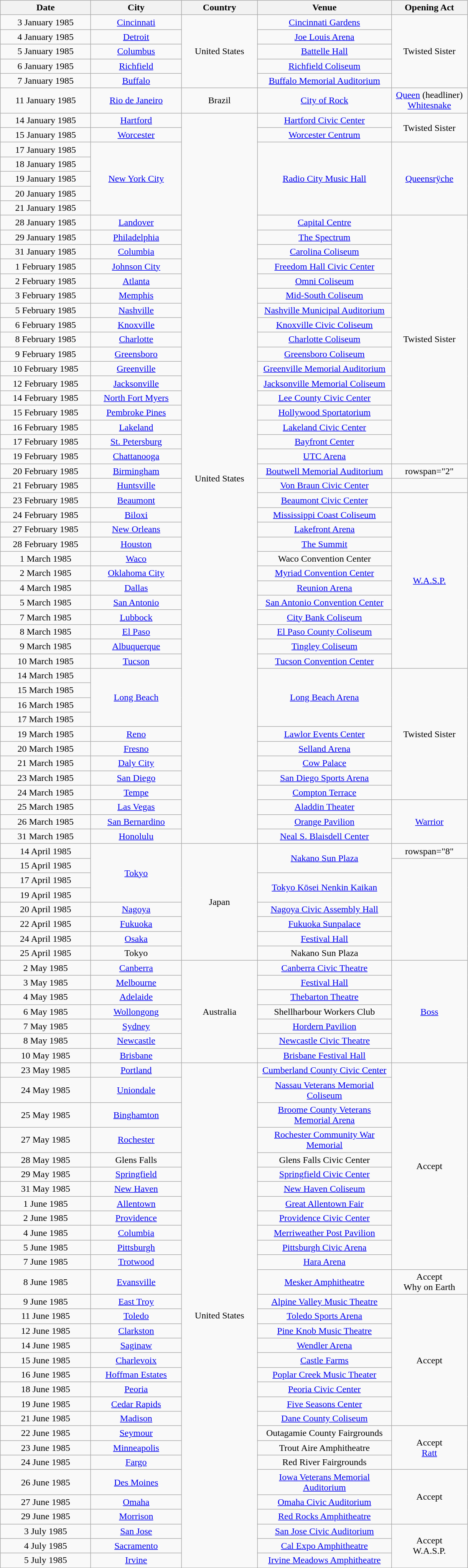<table class="wikitable" style="text-align:center;">
<tr>
<th width="150">Date</th>
<th width="150">City</th>
<th width="125">Country</th>
<th width="225">Venue</th>
<th width="125">Opening Act</th>
</tr>
<tr>
<td>3 January 1985</td>
<td><a href='#'>Cincinnati</a></td>
<td rowspan="5">United States</td>
<td><a href='#'>Cincinnati Gardens</a></td>
<td rowspan="5">Twisted Sister</td>
</tr>
<tr>
<td>4 January 1985</td>
<td><a href='#'>Detroit</a></td>
<td><a href='#'>Joe Louis Arena</a></td>
</tr>
<tr>
<td>5 January 1985</td>
<td><a href='#'>Columbus</a></td>
<td><a href='#'>Battelle Hall</a></td>
</tr>
<tr>
<td>6 January 1985</td>
<td><a href='#'>Richfield</a></td>
<td><a href='#'>Richfield Coliseum</a></td>
</tr>
<tr>
<td>7 January 1985</td>
<td><a href='#'>Buffalo</a></td>
<td><a href='#'>Buffalo Memorial Auditorium</a></td>
</tr>
<tr>
<td>11 January 1985</td>
<td><a href='#'>Rio de Janeiro</a></td>
<td>Brazil</td>
<td><a href='#'>City of Rock</a></td>
<td><a href='#'>Queen</a> (headliner)<br><a href='#'>Whitesnake</a></td>
</tr>
<tr>
<td>14 January 1985</td>
<td><a href='#'>Hartford</a></td>
<td rowspan="50">United States</td>
<td><a href='#'>Hartford Civic Center</a></td>
<td rowspan="2">Twisted Sister</td>
</tr>
<tr>
<td>15 January 1985</td>
<td><a href='#'>Worcester</a></td>
<td><a href='#'>Worcester Centrum</a></td>
</tr>
<tr>
<td>17 January 1985</td>
<td rowspan="5"><a href='#'>New York City</a></td>
<td rowspan="5"><a href='#'>Radio City Music Hall</a></td>
<td rowspan="5"><a href='#'>Queensrÿche</a></td>
</tr>
<tr>
<td>18 January 1985</td>
</tr>
<tr>
<td>19 January 1985</td>
</tr>
<tr>
<td>20 January 1985</td>
</tr>
<tr>
<td>21 January 1985</td>
</tr>
<tr>
<td>28 January 1985</td>
<td><a href='#'>Landover</a></td>
<td><a href='#'>Capital Centre</a></td>
<td rowspan="17">Twisted Sister</td>
</tr>
<tr>
<td>29 January 1985</td>
<td><a href='#'>Philadelphia</a></td>
<td><a href='#'>The Spectrum</a></td>
</tr>
<tr>
<td>31 January 1985</td>
<td><a href='#'>Columbia</a></td>
<td><a href='#'>Carolina Coliseum</a></td>
</tr>
<tr>
<td>1 February 1985</td>
<td><a href='#'>Johnson City</a></td>
<td><a href='#'>Freedom Hall Civic Center</a></td>
</tr>
<tr>
<td>2 February 1985</td>
<td><a href='#'>Atlanta</a></td>
<td><a href='#'>Omni Coliseum</a></td>
</tr>
<tr>
<td>3 February 1985</td>
<td><a href='#'>Memphis</a></td>
<td><a href='#'>Mid-South Coliseum</a></td>
</tr>
<tr>
<td>5 February 1985</td>
<td><a href='#'>Nashville</a></td>
<td><a href='#'>Nashville Municipal Auditorium</a></td>
</tr>
<tr>
<td>6 February 1985</td>
<td><a href='#'>Knoxville</a></td>
<td><a href='#'>Knoxville Civic Coliseum</a></td>
</tr>
<tr>
<td>8 February 1985</td>
<td><a href='#'>Charlotte</a></td>
<td><a href='#'>Charlotte Coliseum</a></td>
</tr>
<tr>
<td>9 February 1985</td>
<td><a href='#'>Greensboro</a></td>
<td><a href='#'>Greensboro Coliseum</a></td>
</tr>
<tr>
<td>10 February 1985</td>
<td><a href='#'>Greenville</a></td>
<td><a href='#'>Greenville Memorial Auditorium</a></td>
</tr>
<tr>
<td>12 February 1985</td>
<td><a href='#'>Jacksonville</a></td>
<td><a href='#'>Jacksonville Memorial Coliseum</a></td>
</tr>
<tr>
<td>14 February 1985</td>
<td><a href='#'>North Fort Myers</a></td>
<td><a href='#'>Lee County Civic Center</a></td>
</tr>
<tr>
<td>15 February 1985</td>
<td><a href='#'>Pembroke Pines</a></td>
<td><a href='#'>Hollywood Sportatorium</a></td>
</tr>
<tr>
<td>16 February 1985</td>
<td><a href='#'>Lakeland</a></td>
<td><a href='#'>Lakeland Civic Center</a></td>
</tr>
<tr>
<td>17 February 1985</td>
<td><a href='#'>St. Petersburg</a></td>
<td><a href='#'>Bayfront Center</a></td>
</tr>
<tr>
<td>19 February 1985</td>
<td><a href='#'>Chattanooga</a></td>
<td><a href='#'>UTC Arena</a></td>
</tr>
<tr>
<td>20 February 1985</td>
<td><a href='#'>Birmingham</a></td>
<td><a href='#'>Boutwell Memorial Auditorium</a></td>
<td>rowspan="2" </td>
</tr>
<tr>
<td>21 February 1985</td>
<td><a href='#'>Huntsville</a></td>
<td><a href='#'>Von Braun Civic Center</a></td>
</tr>
<tr>
<td>23 February 1985</td>
<td><a href='#'>Beaumont</a></td>
<td><a href='#'>Beaumont Civic Center</a></td>
<td rowspan="12"><a href='#'>W.A.S.P.</a></td>
</tr>
<tr>
<td>24 February 1985</td>
<td><a href='#'>Biloxi</a></td>
<td><a href='#'>Mississippi Coast Coliseum</a></td>
</tr>
<tr>
<td>27 February 1985</td>
<td><a href='#'>New Orleans</a></td>
<td><a href='#'>Lakefront Arena</a></td>
</tr>
<tr>
<td>28 February 1985</td>
<td><a href='#'>Houston</a></td>
<td><a href='#'>The Summit</a></td>
</tr>
<tr>
<td>1 March 1985</td>
<td><a href='#'>Waco</a></td>
<td>Waco Convention Center</td>
</tr>
<tr>
<td>2 March 1985</td>
<td><a href='#'>Oklahoma City</a></td>
<td><a href='#'>Myriad Convention Center</a></td>
</tr>
<tr>
<td>4 March 1985</td>
<td><a href='#'>Dallas</a></td>
<td><a href='#'>Reunion Arena</a></td>
</tr>
<tr>
<td>5 March 1985</td>
<td><a href='#'>San Antonio</a></td>
<td><a href='#'>San Antonio Convention Center</a></td>
</tr>
<tr>
<td>7 March 1985</td>
<td><a href='#'>Lubbock</a></td>
<td><a href='#'>City Bank Coliseum</a></td>
</tr>
<tr>
<td>8 March 1985</td>
<td><a href='#'>El Paso</a></td>
<td><a href='#'>El Paso County Coliseum</a></td>
</tr>
<tr>
<td>9 March 1985</td>
<td><a href='#'>Albuquerque</a></td>
<td><a href='#'>Tingley Coliseum</a></td>
</tr>
<tr>
<td>10 March 1985</td>
<td><a href='#'>Tucson</a></td>
<td><a href='#'>Tucson Convention Center</a></td>
</tr>
<tr>
<td>14 March 1985</td>
<td rowspan="4"><a href='#'>Long Beach</a></td>
<td rowspan="4"><a href='#'>Long Beach Arena</a></td>
<td rowspan="9">Twisted Sister</td>
</tr>
<tr>
<td>15 March 1985</td>
</tr>
<tr>
<td>16 March 1985</td>
</tr>
<tr>
<td>17 March 1985</td>
</tr>
<tr>
<td>19 March 1985</td>
<td><a href='#'>Reno</a></td>
<td><a href='#'>Lawlor Events Center</a></td>
</tr>
<tr>
<td>20 March 1985</td>
<td><a href='#'>Fresno</a></td>
<td><a href='#'>Selland Arena</a></td>
</tr>
<tr>
<td>21 March 1985</td>
<td><a href='#'>Daly City</a></td>
<td><a href='#'>Cow Palace</a></td>
</tr>
<tr>
<td>23 March 1985</td>
<td><a href='#'>San Diego</a></td>
<td><a href='#'>San Diego Sports Arena</a></td>
</tr>
<tr>
<td>24 March 1985</td>
<td><a href='#'>Tempe</a></td>
<td><a href='#'>Compton Terrace</a></td>
</tr>
<tr>
<td>25 March 1985</td>
<td><a href='#'>Las Vegas</a></td>
<td><a href='#'>Aladdin Theater</a></td>
<td rowspan="3"><a href='#'>Warrior</a></td>
</tr>
<tr>
<td>26 March 1985</td>
<td><a href='#'>San Bernardino</a></td>
<td><a href='#'>Orange Pavilion</a></td>
</tr>
<tr>
<td>31 March 1985</td>
<td><a href='#'>Honolulu</a></td>
<td><a href='#'>Neal S. Blaisdell Center</a></td>
</tr>
<tr>
<td>14 April 1985</td>
<td rowspan="4"><a href='#'>Tokyo</a></td>
<td rowspan="8">Japan</td>
<td rowspan="2"><a href='#'>Nakano Sun Plaza</a></td>
<td>rowspan="8" </td>
</tr>
<tr>
<td>15 April 1985</td>
</tr>
<tr>
<td>17 April 1985</td>
<td rowspan="2"><a href='#'>Tokyo Kōsei Nenkin Kaikan</a></td>
</tr>
<tr>
<td>19 April 1985</td>
</tr>
<tr>
<td>20 April 1985</td>
<td><a href='#'>Nagoya</a></td>
<td><a href='#'>Nagoya Civic Assembly Hall</a></td>
</tr>
<tr>
<td>22 April 1985</td>
<td><a href='#'>Fukuoka</a></td>
<td><a href='#'>Fukuoka Sunpalace</a></td>
</tr>
<tr>
<td>24 April 1985</td>
<td><a href='#'>Osaka</a></td>
<td><a href='#'>Festival Hall</a></td>
</tr>
<tr>
<td>25 April 1985</td>
<td>Tokyo</td>
<td>Nakano Sun Plaza</td>
</tr>
<tr>
<td>2 May 1985</td>
<td><a href='#'>Canberra</a></td>
<td rowspan="7">Australia</td>
<td><a href='#'>Canberra Civic Theatre</a></td>
<td rowspan="7"><a href='#'>Boss</a></td>
</tr>
<tr>
<td>3 May 1985</td>
<td><a href='#'>Melbourne</a></td>
<td><a href='#'>Festival Hall</a></td>
</tr>
<tr>
<td>4 May 1985</td>
<td><a href='#'>Adelaide</a></td>
<td><a href='#'>Thebarton Theatre</a></td>
</tr>
<tr>
<td>6 May 1985</td>
<td><a href='#'>Wollongong</a></td>
<td>Shellharbour Workers Club</td>
</tr>
<tr>
<td>7 May 1985</td>
<td><a href='#'>Sydney</a></td>
<td><a href='#'>Hordern Pavilion</a></td>
</tr>
<tr>
<td>8 May 1985</td>
<td><a href='#'>Newcastle</a></td>
<td><a href='#'>Newcastle Civic Theatre</a></td>
</tr>
<tr>
<td>10 May 1985</td>
<td><a href='#'>Brisbane</a></td>
<td><a href='#'>Brisbane Festival Hall</a></td>
</tr>
<tr>
<td>23 May 1985</td>
<td><a href='#'>Portland</a></td>
<td rowspan="31">United States</td>
<td><a href='#'>Cumberland County Civic Center</a></td>
<td rowspan="12">Accept</td>
</tr>
<tr>
<td>24 May 1985</td>
<td><a href='#'>Uniondale</a></td>
<td><a href='#'>Nassau Veterans Memorial Coliseum</a></td>
</tr>
<tr>
<td>25 May 1985</td>
<td><a href='#'>Binghamton</a></td>
<td><a href='#'>Broome County Veterans Memorial Arena</a></td>
</tr>
<tr>
<td>27 May 1985</td>
<td><a href='#'>Rochester</a></td>
<td><a href='#'>Rochester Community War Memorial</a></td>
</tr>
<tr>
<td>28 May 1985</td>
<td>Glens Falls</td>
<td>Glens Falls Civic Center</td>
</tr>
<tr>
<td>29 May 1985</td>
<td><a href='#'>Springfield</a></td>
<td><a href='#'>Springfield Civic Center</a></td>
</tr>
<tr>
<td>31 May 1985</td>
<td><a href='#'>New Haven</a></td>
<td><a href='#'>New Haven Coliseum</a></td>
</tr>
<tr>
<td>1 June 1985</td>
<td><a href='#'>Allentown</a></td>
<td><a href='#'>Great Allentown Fair</a></td>
</tr>
<tr>
<td>2 June 1985</td>
<td><a href='#'>Providence</a></td>
<td><a href='#'>Providence Civic Center</a></td>
</tr>
<tr>
<td>4 June 1985</td>
<td><a href='#'>Columbia</a></td>
<td><a href='#'>Merriweather Post Pavilion</a></td>
</tr>
<tr>
<td>5 June 1985</td>
<td><a href='#'>Pittsburgh</a></td>
<td><a href='#'>Pittsburgh Civic Arena</a></td>
</tr>
<tr>
<td>7 June 1985</td>
<td><a href='#'>Trotwood</a></td>
<td><a href='#'>Hara Arena</a></td>
</tr>
<tr>
<td>8 June 1985</td>
<td><a href='#'>Evansville</a></td>
<td><a href='#'>Mesker Amphitheatre</a></td>
<td>Accept<br>Why on Earth</td>
</tr>
<tr>
<td>9 June 1985</td>
<td><a href='#'>East Troy</a></td>
<td><a href='#'>Alpine Valley Music Theatre</a></td>
<td rowspan="9">Accept</td>
</tr>
<tr>
<td>11 June 1985</td>
<td><a href='#'>Toledo</a></td>
<td><a href='#'>Toledo Sports Arena</a></td>
</tr>
<tr>
<td>12 June 1985</td>
<td><a href='#'>Clarkston</a></td>
<td><a href='#'>Pine Knob Music Theatre</a></td>
</tr>
<tr>
<td>14 June 1985</td>
<td><a href='#'>Saginaw</a></td>
<td><a href='#'>Wendler Arena</a></td>
</tr>
<tr>
<td>15 June 1985</td>
<td><a href='#'>Charlevoix</a></td>
<td><a href='#'>Castle Farms</a></td>
</tr>
<tr>
<td>16 June 1985</td>
<td><a href='#'>Hoffman Estates</a></td>
<td><a href='#'>Poplar Creek Music Theater</a></td>
</tr>
<tr>
<td>18 June 1985</td>
<td><a href='#'>Peoria</a></td>
<td><a href='#'>Peoria Civic Center</a></td>
</tr>
<tr>
<td>19 June 1985</td>
<td><a href='#'>Cedar Rapids</a></td>
<td><a href='#'>Five Seasons Center</a></td>
</tr>
<tr>
<td>21 June 1985</td>
<td><a href='#'>Madison</a></td>
<td><a href='#'>Dane County Coliseum</a></td>
</tr>
<tr>
<td>22 June 1985</td>
<td><a href='#'>Seymour</a></td>
<td>Outagamie County Fairgrounds</td>
<td rowspan="3">Accept<br><a href='#'>Ratt</a></td>
</tr>
<tr>
<td>23 June 1985</td>
<td><a href='#'>Minneapolis</a></td>
<td>Trout Aire Amphitheatre</td>
</tr>
<tr>
<td>24 June 1985</td>
<td><a href='#'>Fargo</a></td>
<td>Red River Fairgrounds</td>
</tr>
<tr>
<td>26 June 1985</td>
<td><a href='#'>Des Moines</a></td>
<td><a href='#'>Iowa Veterans Memorial Auditorium</a></td>
<td rowspan="3">Accept</td>
</tr>
<tr>
<td>27 June 1985</td>
<td><a href='#'>Omaha</a></td>
<td><a href='#'>Omaha Civic Auditorium</a></td>
</tr>
<tr>
<td>29 June 1985</td>
<td><a href='#'>Morrison</a></td>
<td><a href='#'>Red Rocks Amphitheatre</a></td>
</tr>
<tr>
<td>3 July 1985</td>
<td><a href='#'>San Jose</a></td>
<td><a href='#'>San Jose Civic Auditorium</a></td>
<td rowspan="3">Accept<br>W.A.S.P.</td>
</tr>
<tr>
<td>4 July 1985</td>
<td><a href='#'>Sacramento</a></td>
<td><a href='#'>Cal Expo Amphitheatre</a></td>
</tr>
<tr>
<td>5 July 1985</td>
<td><a href='#'>Irvine</a></td>
<td><a href='#'>Irvine Meadows Amphitheatre</a></td>
</tr>
</table>
